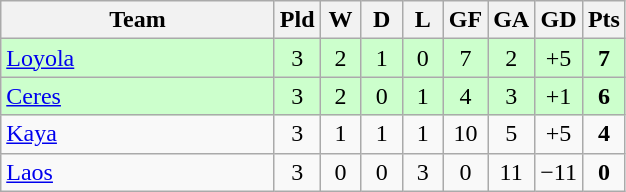<table class="wikitable" style="text-align: center;">
<tr>
<th width="175">Team</th>
<th width="20">Pld</th>
<th width="20">W</th>
<th width="20">D</th>
<th width="20">L</th>
<th width="20">GF</th>
<th width="20">GA</th>
<th width="20">GD</th>
<th width="20">Pts</th>
</tr>
<tr bgcolor=#ccffcc>
<td style="text-align:left;"><a href='#'>Loyola</a></td>
<td>3</td>
<td>2</td>
<td>1</td>
<td>0</td>
<td>7</td>
<td>2</td>
<td>+5</td>
<td><strong>7</strong></td>
</tr>
<tr bgcolor=#ccffcc>
<td style="text-align:left;"><a href='#'>Ceres</a></td>
<td>3</td>
<td>2</td>
<td>0</td>
<td>1</td>
<td>4</td>
<td>3</td>
<td>+1</td>
<td><strong>6</strong></td>
</tr>
<tr>
<td style="text-align:left;"><a href='#'>Kaya</a></td>
<td>3</td>
<td>1</td>
<td>1</td>
<td>1</td>
<td>10</td>
<td>5</td>
<td>+5</td>
<td><strong>4</strong></td>
</tr>
<tr>
<td style="text-align:left;"><a href='#'>Laos</a></td>
<td>3</td>
<td>0</td>
<td>0</td>
<td>3</td>
<td>0</td>
<td>11</td>
<td>−11</td>
<td><strong>0</strong></td>
</tr>
</table>
